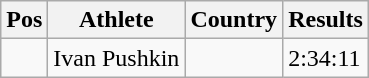<table class="wikitable">
<tr>
<th>Pos</th>
<th>Athlete</th>
<th>Country</th>
<th>Results</th>
</tr>
<tr>
<td align="center"></td>
<td>Ivan Pushkin</td>
<td></td>
<td>2:34:11</td>
</tr>
</table>
